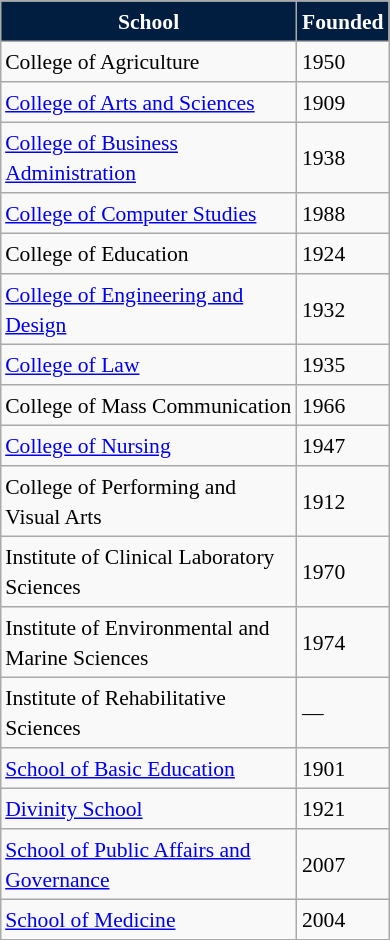<table class="wikitable" style="float:right; margin-left:1em; font-size:90%; line-height:1.4em; width:260px;">
<tr>
<th scope="col;" style="background:#011E41; color:white; text-align:center;"><strong>School</strong></th>
<th scope="col;" style="background:#011E41; color:white; text-align:center;"><strong>Founded</strong></th>
</tr>
<tr>
<td>College of Agriculture</td>
<td>1950</td>
</tr>
<tr>
<td><a href='#'>College of Arts and Sciences</a></td>
<td>1909</td>
</tr>
<tr>
<td><a href='#'>College of Business Administration</a></td>
<td>1938</td>
</tr>
<tr>
<td><a href='#'>College of Computer Studies</a></td>
<td>1988</td>
</tr>
<tr>
<td>College of Education</td>
<td>1924</td>
</tr>
<tr>
<td><a href='#'>College of Engineering and Design</a></td>
<td>1932</td>
</tr>
<tr>
<td><a href='#'>College of Law</a></td>
<td>1935</td>
</tr>
<tr>
<td>College of Mass Communication</td>
<td>1966</td>
</tr>
<tr>
<td><a href='#'>College of Nursing</a></td>
<td>1947</td>
</tr>
<tr>
<td>College of Performing and Visual Arts</td>
<td>1912</td>
</tr>
<tr>
<td>Institute of Clinical Laboratory Sciences</td>
<td>1970</td>
</tr>
<tr>
<td>Institute of Environmental and Marine Sciences</td>
<td>1974</td>
</tr>
<tr>
<td>Institute of Rehabilitative Sciences</td>
<td>—</td>
</tr>
<tr>
<td><a href='#'>School of Basic Education</a></td>
<td>1901</td>
</tr>
<tr>
<td><a href='#'>Divinity School</a></td>
<td>1921</td>
</tr>
<tr>
<td><a href='#'>School of Public Affairs and Governance</a></td>
<td>2007</td>
</tr>
<tr>
<td><a href='#'>School of Medicine</a></td>
<td>2004</td>
</tr>
</table>
